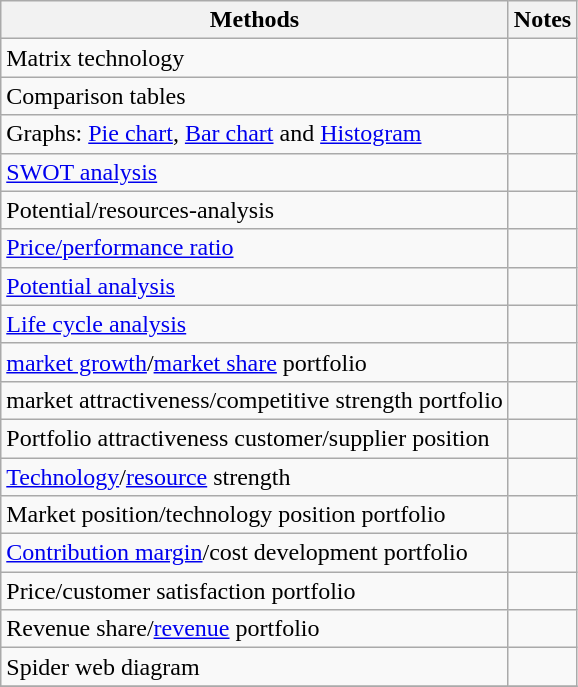<table class="wikitable sortable">
<tr>
<th>Methods</th>
<th>Notes</th>
</tr>
<tr>
<td>Matrix technology</td>
<td></td>
</tr>
<tr>
<td>Comparison tables</td>
<td></td>
</tr>
<tr>
<td>Graphs: <a href='#'>Pie chart</a>, <a href='#'>Bar chart</a> and <a href='#'>Histogram</a></td>
<td></td>
</tr>
<tr>
<td><a href='#'>SWOT analysis</a></td>
<td></td>
</tr>
<tr>
<td>Potential/resources-analysis</td>
<td></td>
</tr>
<tr>
<td><a href='#'>Price/performance ratio</a></td>
<td></td>
</tr>
<tr>
<td><a href='#'>Potential analysis</a></td>
<td></td>
</tr>
<tr>
<td><a href='#'>Life cycle analysis</a></td>
<td></td>
</tr>
<tr>
<td><a href='#'>market growth</a>/<a href='#'>market share</a> portfolio</td>
<td></td>
</tr>
<tr>
<td>market attractiveness/competitive strength portfolio</td>
<td></td>
</tr>
<tr>
<td>Portfolio attractiveness customer/supplier position</td>
<td></td>
</tr>
<tr>
<td><a href='#'>Technology</a>/<a href='#'>resource</a> strength</td>
<td></td>
</tr>
<tr>
<td>Market position/technology position portfolio</td>
<td></td>
</tr>
<tr>
<td><a href='#'>Contribution margin</a>/cost development portfolio</td>
<td></td>
</tr>
<tr>
<td>Price/customer satisfaction portfolio</td>
<td></td>
</tr>
<tr>
<td>Revenue share/<a href='#'>revenue</a> portfolio</td>
<td></td>
</tr>
<tr>
<td>Spider web diagram</td>
<td></td>
</tr>
<tr>
</tr>
</table>
